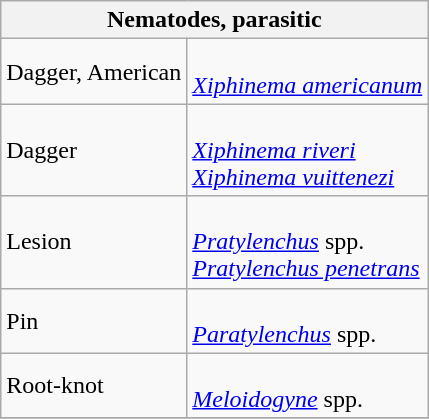<table class="wikitable" style="clear">
<tr>
<th colspan=2><strong>Nematodes, parasitic</strong><br></th>
</tr>
<tr>
<td>Dagger, American</td>
<td><br><em><a href='#'>Xiphinema americanum</a></em></td>
</tr>
<tr>
<td>Dagger</td>
<td><br><em><a href='#'>Xiphinema riveri</a></em><br>
<em><a href='#'>Xiphinema vuittenezi</a></em></td>
</tr>
<tr>
<td>Lesion</td>
<td><br><em><a href='#'>Pratylenchus</a></em> spp. <br>
<em><a href='#'>Pratylenchus penetrans</a></em></td>
</tr>
<tr>
<td>Pin</td>
<td><br><em><a href='#'>Paratylenchus</a></em> spp.</td>
</tr>
<tr>
<td>Root-knot</td>
<td><br><em><a href='#'>Meloidogyne</a></em> spp.</td>
</tr>
<tr>
</tr>
</table>
